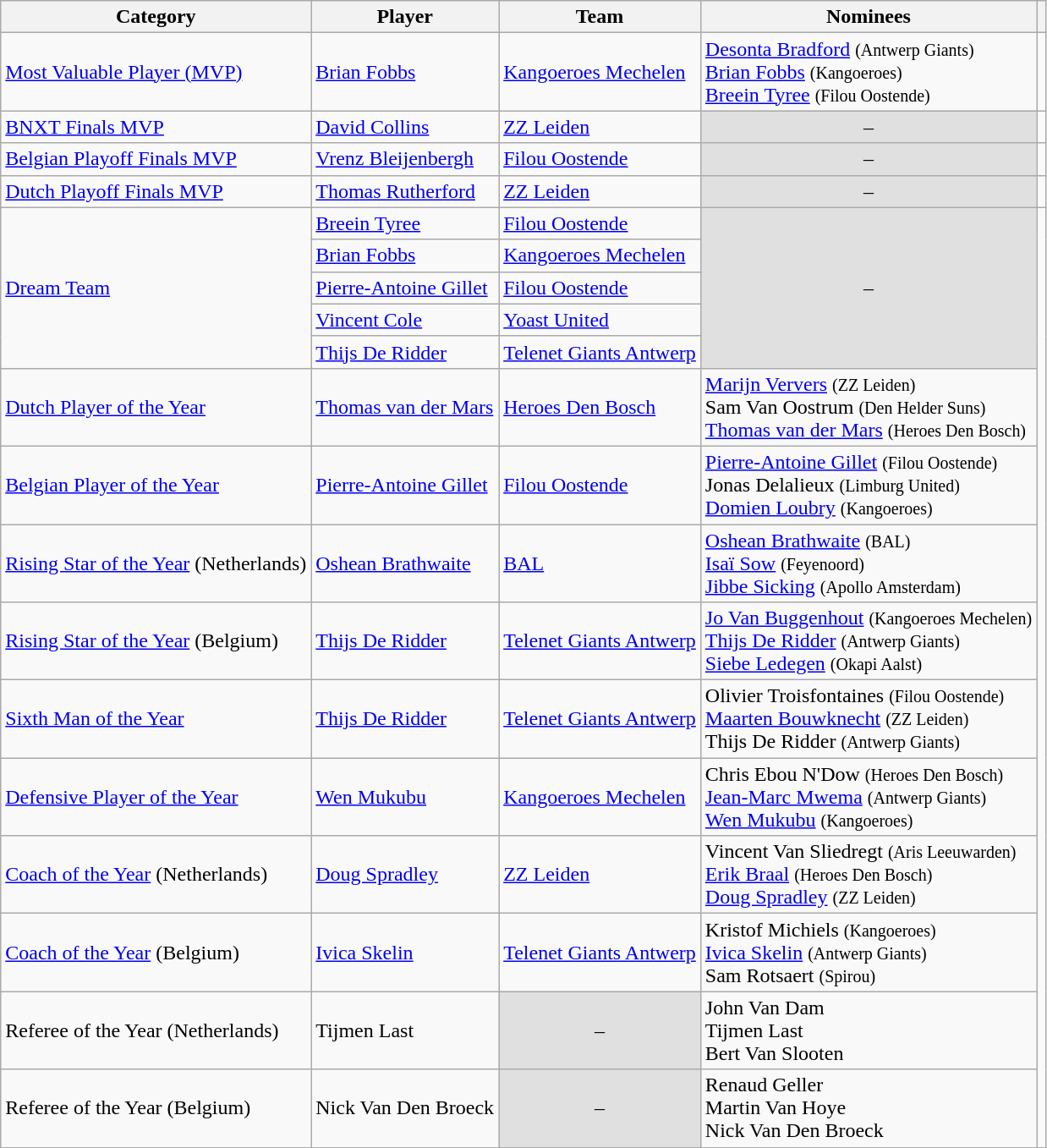<table class="wikitable">
<tr>
<th>Category</th>
<th>Player</th>
<th>Team</th>
<th>Nominees</th>
<th></th>
</tr>
<tr>
<td><a href='#'>Most Valuable Player (MVP)</a></td>
<td> <a href='#'>Brian Fobbs</a></td>
<td> <a href='#'>Kangoeroes Mechelen</a></td>
<td> <a href='#'>Desonta Bradford</a> <small>(Antwerp Giants)</small><br> <a href='#'>Brian Fobbs</a> <small>(Kangoeroes)</small><br> <a href='#'>Breein Tyree</a> <small>(Filou Oostende)</small></td>
<td style="text-align:center;"></td>
</tr>
<tr>
<td><a href='#'>BNXT Finals MVP</a></td>
<td> <a href='#'>David Collins</a></td>
<td> <a href='#'>ZZ Leiden</a></td>
<td style="text-align:center;" bgcolor=E0E0E0>–</td>
<td style="text-align:center;"></td>
</tr>
<tr>
<td><a href='#'>Belgian Playoff Finals MVP</a></td>
<td> <a href='#'>Vrenz Bleijenbergh</a></td>
<td> <a href='#'>Filou Oostende</a></td>
<td style="text-align:center;" bgcolor=E0E0E0>–</td>
<td style="text-align:center;"></td>
</tr>
<tr>
<td><a href='#'>Dutch Playoff Finals MVP</a></td>
<td> <a href='#'>Thomas Rutherford</a></td>
<td> <a href='#'>ZZ Leiden</a></td>
<td style="text-align:center;" bgcolor=E0E0E0>–</td>
<td style="text-align:center;"></td>
</tr>
<tr>
<td rowspan=5><a href='#'>Dream Team</a></td>
<td> <a href='#'>Breein Tyree</a></td>
<td> <a href='#'>Filou Oostende</a></td>
<td rowspan="5" style="text-align:center;" bgcolor=E0E0E0>–</td>
<td rowspan="15" style="text-align:center;"></td>
</tr>
<tr>
<td> <a href='#'>Brian Fobbs</a></td>
<td> <a href='#'>Kangoeroes Mechelen</a></td>
</tr>
<tr>
<td> <a href='#'>Pierre-Antoine Gillet</a></td>
<td> <a href='#'>Filou Oostende</a></td>
</tr>
<tr>
<td> <a href='#'>Vincent Cole</a></td>
<td> <a href='#'>Yoast United</a></td>
</tr>
<tr>
<td> <a href='#'>Thijs De Ridder</a></td>
<td> <a href='#'>Telenet Giants Antwerp</a></td>
</tr>
<tr>
<td><a href='#'>Dutch Player of the Year</a></td>
<td> <a href='#'>Thomas van der Mars</a></td>
<td> <a href='#'>Heroes Den Bosch</a></td>
<td> <a href='#'>Marijn Ververs</a> <small>(ZZ Leiden)</small><br> Sam Van Oostrum <small>(Den Helder Suns)</small><br> <a href='#'>Thomas van der Mars</a> <small>(Heroes Den Bosch)</small></td>
</tr>
<tr>
<td><a href='#'>Belgian Player of the Year</a></td>
<td> <a href='#'>Pierre-Antoine Gillet</a></td>
<td> <a href='#'>Filou Oostende</a></td>
<td> <a href='#'>Pierre-Antoine Gillet</a> <small>(Filou Oostende)</small><br> Jonas Delalieux <small>(Limburg United)</small><br> <a href='#'>Domien Loubry</a> <small>(Kangoeroes)</small></td>
</tr>
<tr>
<td><a href='#'>Rising Star of the Year</a> (Netherlands)</td>
<td> <a href='#'>Oshean Brathwaite</a></td>
<td> <a href='#'>BAL</a></td>
<td> <a href='#'>Oshean Brathwaite</a> <small>(BAL)</small><br> <a href='#'>Isaï Sow</a> <small>(Feyenoord)</small><br> <a href='#'>Jibbe Sicking</a> <small>(Apollo Amsterdam)</small></td>
</tr>
<tr>
<td><a href='#'>Rising Star of the Year</a> (Belgium)</td>
<td> <a href='#'>Thijs De Ridder</a></td>
<td> <a href='#'>Telenet Giants Antwerp</a></td>
<td> <a href='#'>Jo Van Buggenhout</a> <small>(Kangoeroes Mechelen)</small><br> <a href='#'>Thijs De Ridder</a> <small>(Antwerp Giants)</small><br> <a href='#'>Siebe Ledegen</a> <small>(Okapi Aalst)</small></td>
</tr>
<tr>
<td><a href='#'>Sixth Man of the Year</a></td>
<td> <a href='#'>Thijs De Ridder</a></td>
<td> <a href='#'>Telenet Giants Antwerp</a></td>
<td> Olivier Troisfontaines <small>(Filou Oostende)</small><br> <a href='#'>Maarten Bouwknecht</a> <small>(ZZ Leiden)</small><br> Thijs De Ridder <small>(Antwerp Giants)</small></td>
</tr>
<tr>
<td><a href='#'>Defensive Player of the Year</a></td>
<td> <a href='#'>Wen Mukubu</a></td>
<td> <a href='#'>Kangoeroes Mechelen</a></td>
<td> Chris Ebou N'Dow <small>(Heroes Den Bosch)</small><br> <a href='#'>Jean-Marc Mwema</a> <small>(Antwerp Giants)</small><br> <a href='#'>Wen Mukubu</a> <small>(Kangoeroes)</small></td>
</tr>
<tr>
<td><a href='#'>Coach of the Year</a> (Netherlands)</td>
<td> <a href='#'>Doug Spradley</a></td>
<td> <a href='#'>ZZ Leiden</a></td>
<td> Vincent Van Sliedregt <small>(Aris Leeuwarden)</small><br> <a href='#'>Erik Braal</a> <small>(Heroes Den Bosch)</small><br> <a href='#'>Doug Spradley</a> <small>(ZZ Leiden)</small></td>
</tr>
<tr>
<td><a href='#'>Coach of the Year</a> (Belgium)</td>
<td> <a href='#'>Ivica Skelin</a></td>
<td> <a href='#'>Telenet Giants Antwerp</a></td>
<td> Kristof Michiels <small>(Kangoeroes)</small><br>  <a href='#'>Ivica Skelin</a> <small>(Antwerp Giants)</small><br> Sam Rotsaert <small>(Spirou)</small></td>
</tr>
<tr>
<td>Referee of the Year (Netherlands)</td>
<td> Tijmen Last</td>
<td style="text-align:center;" bgcolor=E0E0E0>–</td>
<td> John Van Dam<br> Tijmen Last<br> Bert Van Slooten</td>
</tr>
<tr>
<td>Referee of the Year (Belgium)</td>
<td> Nick Van Den Broeck</td>
<td style="text-align:center;" bgcolor=E0E0E0>–</td>
<td> Renaud Geller<br> Martin Van Hoye<br> Nick Van Den Broeck</td>
</tr>
</table>
